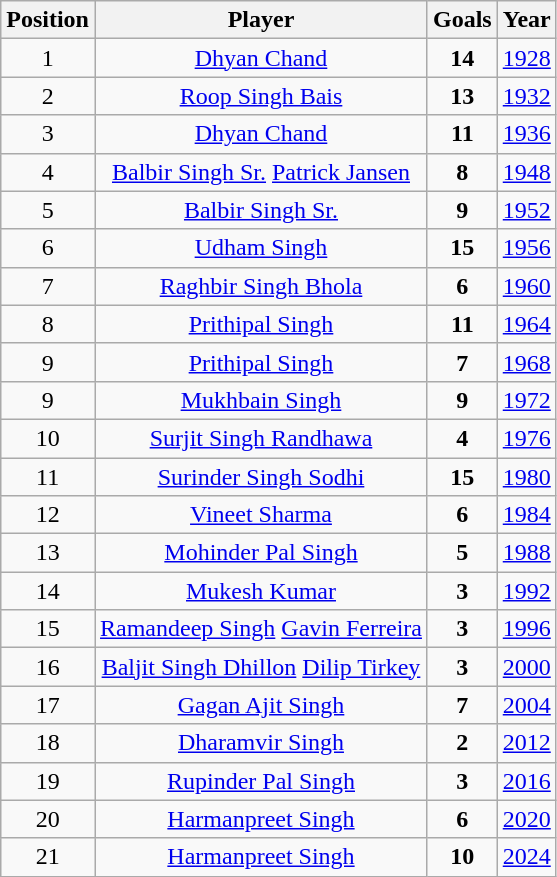<table class="wikitable" style="text-align: center">
<tr>
<th>Position</th>
<th>Player</th>
<th>Goals</th>
<th>Year</th>
</tr>
<tr>
<td>1</td>
<td><a href='#'>Dhyan Chand</a></td>
<td><strong>14</strong></td>
<td><a href='#'>1928</a></td>
</tr>
<tr>
<td>2</td>
<td><a href='#'>Roop Singh Bais</a></td>
<td><strong>13</strong></td>
<td><a href='#'>1932</a></td>
</tr>
<tr>
<td>3</td>
<td><a href='#'>Dhyan Chand</a></td>
<td><strong>11</strong></td>
<td><a href='#'>1936</a></td>
</tr>
<tr>
<td>4</td>
<td><a href='#'>Balbir Singh Sr.</a> <a href='#'>Patrick Jansen</a></td>
<td><strong>8</strong></td>
<td><a href='#'>1948</a></td>
</tr>
<tr>
<td>5</td>
<td><a href='#'>Balbir Singh Sr.</a></td>
<td><strong>9</strong></td>
<td><a href='#'>1952</a></td>
</tr>
<tr>
<td>6</td>
<td><a href='#'>Udham Singh</a></td>
<td><strong>15</strong></td>
<td><a href='#'>1956</a></td>
</tr>
<tr>
<td>7</td>
<td><a href='#'>Raghbir Singh Bhola</a></td>
<td><strong>6</strong></td>
<td><a href='#'>1960</a></td>
</tr>
<tr>
<td>8</td>
<td><a href='#'>Prithipal Singh</a></td>
<td><strong>11</strong></td>
<td><a href='#'>1964</a></td>
</tr>
<tr>
<td>9</td>
<td><a href='#'>Prithipal Singh</a></td>
<td><strong>7</strong></td>
<td><a href='#'>1968</a></td>
</tr>
<tr>
<td>9</td>
<td><a href='#'>Mukhbain Singh</a></td>
<td><strong>9</strong></td>
<td><a href='#'>1972</a></td>
</tr>
<tr>
<td>10</td>
<td><a href='#'>Surjit Singh Randhawa</a></td>
<td><strong>4</strong></td>
<td><a href='#'>1976</a></td>
</tr>
<tr>
<td>11</td>
<td><a href='#'>Surinder Singh Sodhi</a></td>
<td><strong>15</strong></td>
<td><a href='#'>1980</a></td>
</tr>
<tr>
<td>12</td>
<td><a href='#'>Vineet Sharma</a></td>
<td><strong>6</strong></td>
<td><a href='#'>1984</a></td>
</tr>
<tr>
<td>13</td>
<td><a href='#'>Mohinder Pal Singh</a></td>
<td><strong>5</strong></td>
<td><a href='#'>1988</a></td>
</tr>
<tr>
<td>14</td>
<td><a href='#'>Mukesh Kumar</a></td>
<td><strong>3</strong></td>
<td><a href='#'>1992</a></td>
</tr>
<tr>
<td>15</td>
<td><a href='#'>Ramandeep Singh</a> <a href='#'>Gavin Ferreira</a></td>
<td><strong>3</strong></td>
<td><a href='#'>1996</a></td>
</tr>
<tr>
<td>16</td>
<td><a href='#'>Baljit Singh Dhillon</a> <a href='#'>Dilip Tirkey</a></td>
<td><strong>3</strong></td>
<td><a href='#'>2000</a></td>
</tr>
<tr>
<td>17</td>
<td><a href='#'>Gagan Ajit Singh</a></td>
<td><strong>7</strong></td>
<td><a href='#'>2004</a></td>
</tr>
<tr>
<td>18</td>
<td><a href='#'>Dharamvir Singh</a></td>
<td><strong>2</strong></td>
<td><a href='#'>2012</a></td>
</tr>
<tr>
<td>19</td>
<td><a href='#'>Rupinder Pal Singh</a></td>
<td><strong>3</strong></td>
<td><a href='#'>2016</a></td>
</tr>
<tr>
<td>20</td>
<td><a href='#'>Harmanpreet Singh</a></td>
<td><strong>6</strong></td>
<td><a href='#'>2020</a></td>
</tr>
<tr>
<td>21</td>
<td><a href='#'>Harmanpreet Singh</a></td>
<td><strong>10</strong></td>
<td><a href='#'>2024</a></td>
</tr>
</table>
